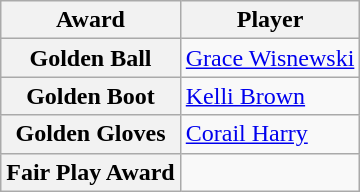<table class="wikitable" style="text-align:center">
<tr>
<th>Award</th>
<th>Player</th>
</tr>
<tr>
<th>Golden Ball</th>
<td align=left> <a href='#'>Grace Wisnewski</a></td>
</tr>
<tr>
<th>Golden Boot</th>
<td align=left> <a href='#'>Kelli Brown</a></td>
</tr>
<tr>
<th>Golden Gloves</th>
<td align=left> <a href='#'>Corail Harry</a></td>
</tr>
<tr>
<th>Fair Play Award</th>
<td align=left></td>
</tr>
</table>
